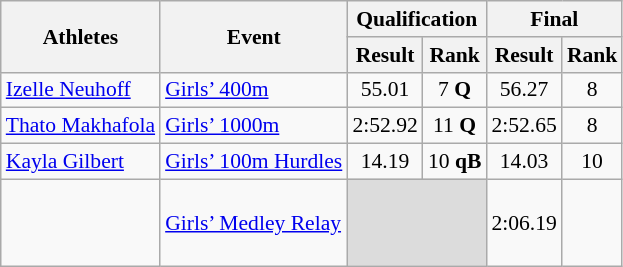<table class="wikitable" border="1" style="font-size:90%">
<tr>
<th rowspan=2>Athletes</th>
<th rowspan=2>Event</th>
<th colspan=2>Qualification</th>
<th colspan=2>Final</th>
</tr>
<tr>
<th>Result</th>
<th>Rank</th>
<th>Result</th>
<th>Rank</th>
</tr>
<tr>
<td><a href='#'>Izelle Neuhoff</a></td>
<td><a href='#'>Girls’ 400m</a></td>
<td align=center>55.01</td>
<td align=center>7 <strong>Q</strong></td>
<td align=center>56.27</td>
<td align=center>8</td>
</tr>
<tr>
<td><a href='#'>Thato Makhafola</a></td>
<td><a href='#'>Girls’ 1000m</a></td>
<td align=center>2:52.92</td>
<td align=center>11 <strong>Q</strong></td>
<td align=center>2:52.65</td>
<td align=center>8</td>
</tr>
<tr>
<td><a href='#'>Kayla Gilbert</a></td>
<td><a href='#'>Girls’ 100m Hurdles</a></td>
<td align=center>14.19</td>
<td align=center>10 <strong>qB</strong></td>
<td align=center>14.03</td>
<td align=center>10</td>
</tr>
<tr>
<td><br><br><br></td>
<td><a href='#'>Girls’ Medley Relay</a></td>
<td colspan=2 bgcolor=#DCDCDC></td>
<td align=center>2:06.19</td>
<td align=center></td>
</tr>
</table>
